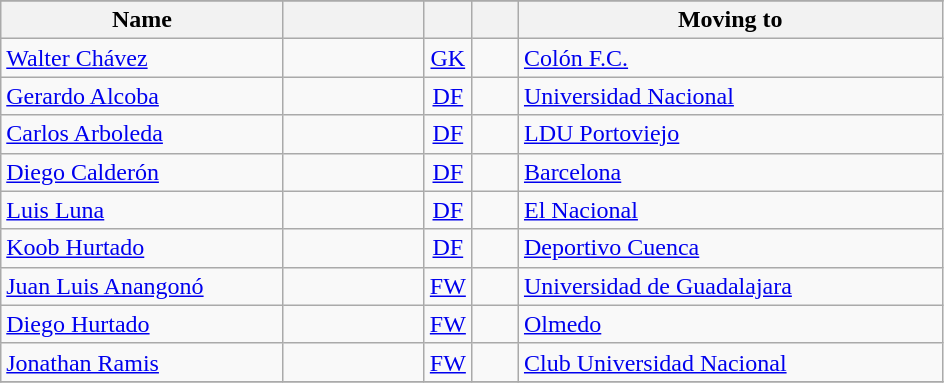<table class="wikitable" style="text-align: center;">
<tr>
</tr>
<tr>
<th width=30% align="center">Name</th>
<th width=15% align="center"></th>
<th width=5% align="center"></th>
<th width=5% align="center"></th>
<th width=45% align="center">Moving to</th>
</tr>
<tr>
<td align=left><a href='#'>Walter Chávez</a></td>
<td></td>
<td><a href='#'>GK</a></td>
<td></td>
<td align=left><a href='#'>Colón F.C.</a> </td>
</tr>
<tr>
<td align=left><a href='#'>Gerardo Alcoba</a></td>
<td></td>
<td><a href='#'>DF</a></td>
<td></td>
<td align=left><a href='#'>Universidad Nacional</a> </td>
</tr>
<tr>
<td align=left><a href='#'>Carlos Arboleda</a></td>
<td></td>
<td><a href='#'>DF</a></td>
<td></td>
<td align=left><a href='#'>LDU Portoviejo</a> </td>
</tr>
<tr>
<td align=left><a href='#'>Diego Calderón</a></td>
<td></td>
<td><a href='#'>DF</a></td>
<td></td>
<td align=left><a href='#'>Barcelona</a> </td>
</tr>
<tr>
<td align=left><a href='#'>Luis Luna</a></td>
<td></td>
<td><a href='#'>DF</a></td>
<td></td>
<td align=left><a href='#'>El Nacional</a> </td>
</tr>
<tr>
<td align=left><a href='#'>Koob Hurtado</a></td>
<td></td>
<td><a href='#'>DF</a></td>
<td></td>
<td align=left><a href='#'>Deportivo Cuenca</a> </td>
</tr>
<tr>
<td align=left><a href='#'>Juan Luis Anangonó</a></td>
<td></td>
<td><a href='#'>FW</a></td>
<td></td>
<td align=left><a href='#'>Universidad de Guadalajara</a> </td>
</tr>
<tr>
<td align=left><a href='#'>Diego Hurtado</a></td>
<td></td>
<td><a href='#'>FW</a></td>
<td></td>
<td align=left><a href='#'>Olmedo</a> </td>
</tr>
<tr>
<td align=left><a href='#'>Jonathan Ramis</a></td>
<td></td>
<td><a href='#'>FW</a></td>
<td></td>
<td align=left><a href='#'>Club Universidad Nacional</a> </td>
</tr>
<tr>
</tr>
</table>
